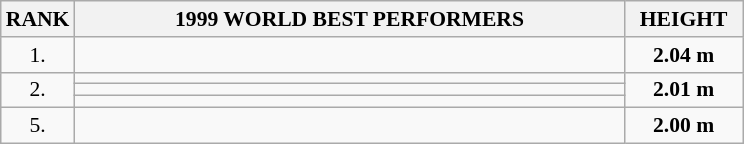<table class="wikitable" style="border-collapse: collapse; font-size: 90%;">
<tr>
<th>RANK</th>
<th align="center" style="width: 25em">1999 WORLD BEST PERFORMERS</th>
<th align="center" style="width: 5em">HEIGHT</th>
</tr>
<tr>
<td align="center">1.</td>
<td></td>
<td align="center"><strong>2.04 m</strong></td>
</tr>
<tr>
<td rowspan=3 align="center">2.</td>
<td></td>
<td rowspan=3 align="center"><strong>2.01 m</strong></td>
</tr>
<tr>
<td></td>
</tr>
<tr>
<td></td>
</tr>
<tr>
<td align="center">5.</td>
<td></td>
<td align="center"><strong>2.00 m</strong></td>
</tr>
</table>
